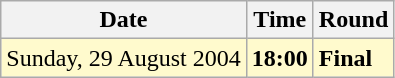<table class="wikitable">
<tr>
<th>Date</th>
<th>Time</th>
<th>Round</th>
</tr>
<tr style=background:lemonchiffon>
<td>Sunday, 29 August 2004</td>
<td><strong>18:00</strong></td>
<td><strong>Final</strong></td>
</tr>
</table>
